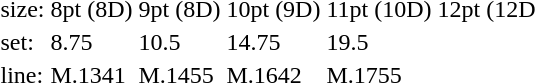<table style="margin-left:40px;">
<tr>
<td>size:</td>
<td>8pt (8D)</td>
<td>9pt (8D)</td>
<td>10pt (9D)</td>
<td>11pt (10D)</td>
<td>12pt (12D</td>
</tr>
<tr>
<td>set:</td>
<td>8.75</td>
<td>10.5</td>
<td>14.75</td>
<td>19.5</td>
</tr>
<tr>
<td>line:</td>
<td>M.1341</td>
<td>M.1455</td>
<td>M.1642</td>
<td>M.1755</td>
</tr>
</table>
